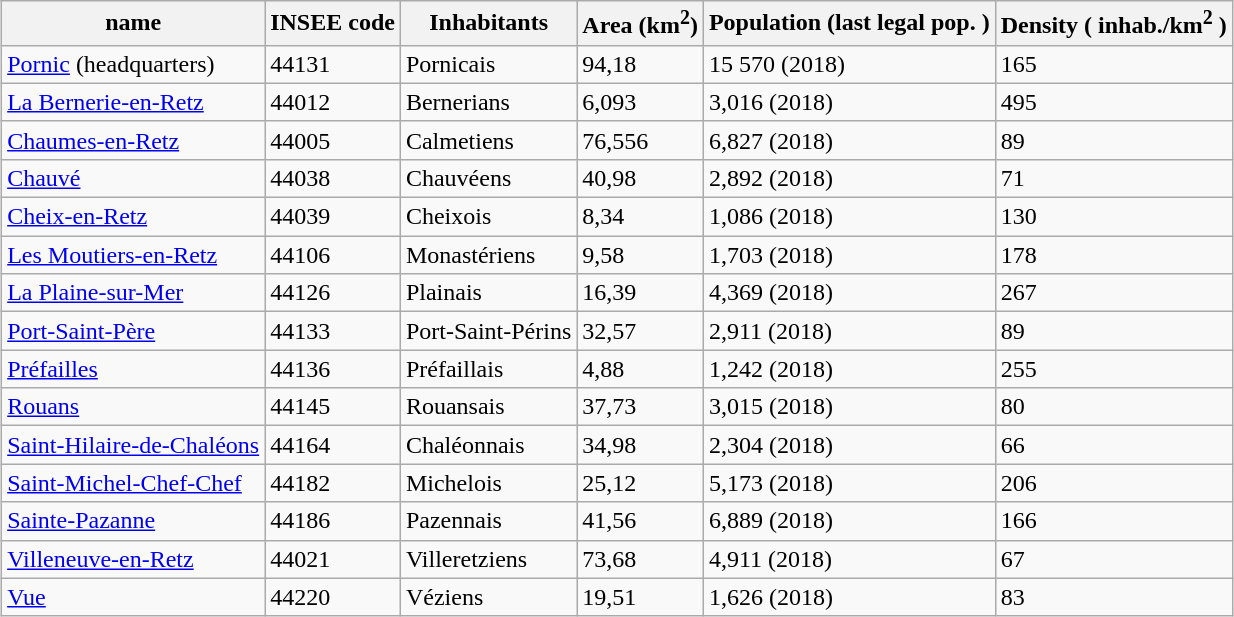<table class="wikitable sortable" style="margin-left: auto; margin-right: auto;">
<tr>
<th>name</th>
<th>INSEE code</th>
<th>Inhabitants</th>
<th>Area (km<sup>2</sup>)</th>
<th>Population (last legal pop. )</th>
<th>Density ( inhab./km<sup>2</sup> )</th>
</tr>
<tr>
<td><a href='#'>Pornic</a> (headquarters)</td>
<td>44131</td>
<td>Pornicais</td>
<td>94,18</td>
<td>15 570 (2018)</td>
<td>165</td>
</tr>
<tr>
<td><a href='#'>La Bernerie-en-Retz</a></td>
<td>44012</td>
<td>Bernerians</td>
<td>6,093</td>
<td>3,016 (2018)</td>
<td>495</td>
</tr>
<tr>
<td><a href='#'>Chaumes-en-Retz</a></td>
<td>44005</td>
<td>Calmetiens</td>
<td>76,556</td>
<td>6,827 (2018)</td>
<td>89</td>
</tr>
<tr>
<td><a href='#'>Chauvé</a></td>
<td>44038</td>
<td>Chauvéens</td>
<td>40,98</td>
<td>2,892 (2018)</td>
<td>71</td>
</tr>
<tr>
<td><a href='#'>Cheix-en-Retz</a></td>
<td>44039</td>
<td>Cheixois</td>
<td>8,34</td>
<td>1,086 (2018)</td>
<td>130</td>
</tr>
<tr>
<td><a href='#'>Les Moutiers-en-Retz</a></td>
<td>44106</td>
<td>Monastériens</td>
<td>9,58</td>
<td>1,703 (2018)</td>
<td>178</td>
</tr>
<tr>
<td><a href='#'>La Plaine-sur-Mer</a></td>
<td>44126</td>
<td>Plainais</td>
<td>16,39</td>
<td>4,369 (2018)</td>
<td>267</td>
</tr>
<tr>
<td><a href='#'>Port-Saint-Père</a></td>
<td>44133</td>
<td>Port-Saint-Périns</td>
<td>32,57</td>
<td>2,911 (2018)</td>
<td>89</td>
</tr>
<tr>
<td><a href='#'>Préfailles</a></td>
<td>44136</td>
<td>Préfaillais</td>
<td>4,88</td>
<td>1,242 (2018)</td>
<td>255</td>
</tr>
<tr>
<td><a href='#'>Rouans</a></td>
<td>44145</td>
<td>Rouansais</td>
<td>37,73</td>
<td>3,015 (2018)</td>
<td>80</td>
</tr>
<tr>
<td><a href='#'>Saint-Hilaire-de-Chaléons</a></td>
<td>44164</td>
<td>Chaléonnais</td>
<td>34,98</td>
<td>2,304 (2018)</td>
<td>66</td>
</tr>
<tr>
<td><a href='#'>Saint-Michel-Chef-Chef</a></td>
<td>44182</td>
<td>Michelois</td>
<td>25,12</td>
<td>5,173 (2018)</td>
<td>206</td>
</tr>
<tr>
<td><a href='#'>Sainte-Pazanne</a></td>
<td>44186</td>
<td>Pazennais</td>
<td>41,56</td>
<td>6,889 (2018)</td>
<td>166</td>
</tr>
<tr>
<td><a href='#'>Villeneuve-en-Retz</a></td>
<td>44021</td>
<td>Villeretziens</td>
<td>73,68</td>
<td>4,911 (2018)</td>
<td>67</td>
</tr>
<tr>
<td><a href='#'>Vue</a></td>
<td>44220</td>
<td>Véziens</td>
<td>19,51</td>
<td>1,626 (2018)</td>
<td>83</td>
</tr>
</table>
